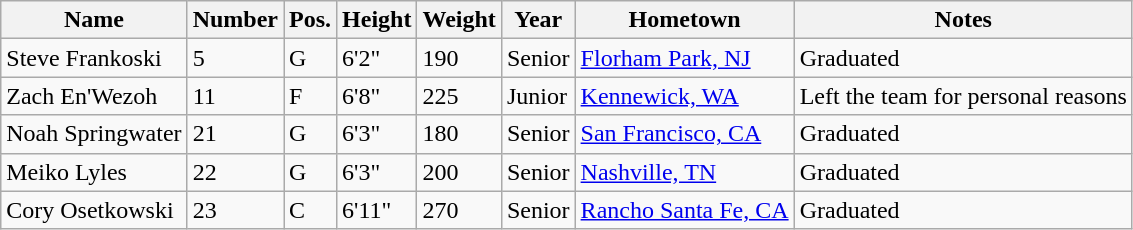<table class="wikitable sortable" border="1">
<tr>
<th>Name</th>
<th>Number</th>
<th>Pos.</th>
<th>Height</th>
<th>Weight</th>
<th>Year</th>
<th>Hometown</th>
<th class="unsortable">Notes</th>
</tr>
<tr>
<td>Steve Frankoski</td>
<td>5</td>
<td>G</td>
<td>6'2"</td>
<td>190</td>
<td>Senior</td>
<td><a href='#'>Florham Park, NJ</a></td>
<td>Graduated</td>
</tr>
<tr>
<td>Zach En'Wezoh</td>
<td>11</td>
<td>F</td>
<td>6'8"</td>
<td>225</td>
<td>Junior</td>
<td><a href='#'>Kennewick, WA</a></td>
<td>Left the team for personal reasons</td>
</tr>
<tr>
<td>Noah Springwater</td>
<td>21</td>
<td>G</td>
<td>6'3"</td>
<td>180</td>
<td>Senior</td>
<td><a href='#'>San Francisco, CA</a></td>
<td>Graduated</td>
</tr>
<tr>
<td>Meiko Lyles</td>
<td>22</td>
<td>G</td>
<td>6'3"</td>
<td>200</td>
<td>Senior</td>
<td><a href='#'>Nashville, TN</a></td>
<td>Graduated</td>
</tr>
<tr>
<td>Cory Osetkowski</td>
<td>23</td>
<td>C</td>
<td>6'11"</td>
<td>270</td>
<td>Senior</td>
<td><a href='#'>Rancho Santa Fe, CA</a></td>
<td>Graduated</td>
</tr>
</table>
